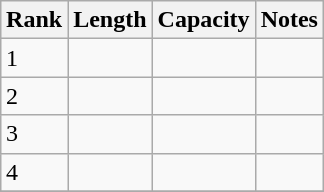<table class="wikitable sortable" style="margin: 0.5em auto">
<tr>
<th>Rank</th>
<th>Length</th>
<th>Capacity</th>
<th>Notes</th>
</tr>
<tr>
<td>1</td>
<td></td>
<td></td>
<td></td>
</tr>
<tr>
<td>2</td>
<td></td>
<td></td>
<td></td>
</tr>
<tr>
<td>3</td>
<td></td>
<td></td>
<td></td>
</tr>
<tr>
<td>4</td>
<td></td>
<td></td>
<td></td>
</tr>
<tr>
</tr>
</table>
